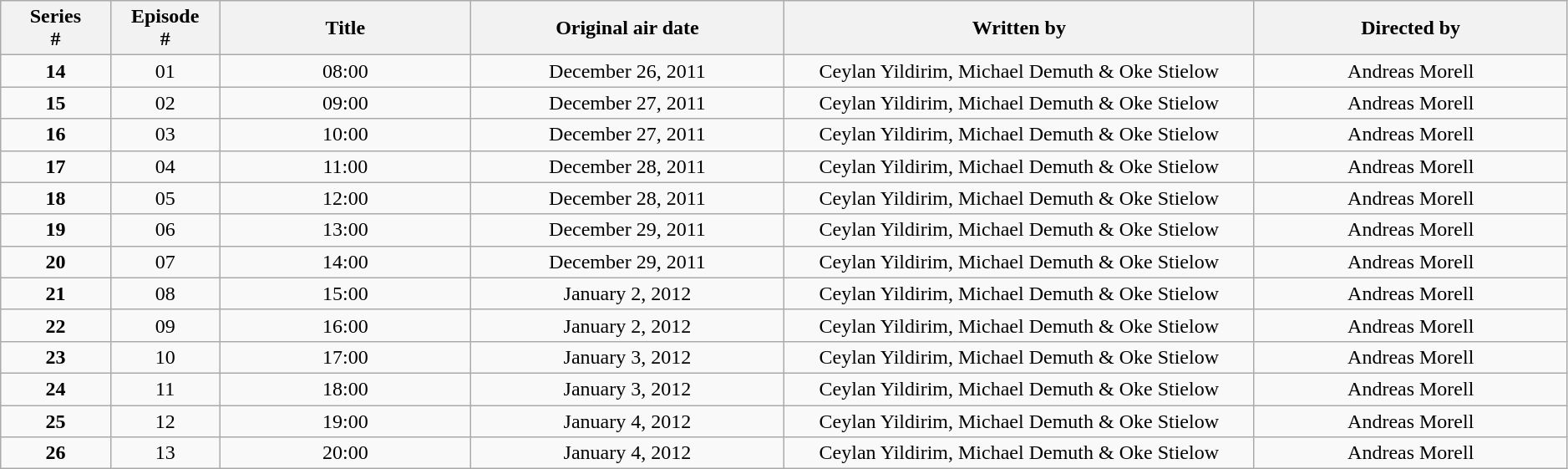<table class="wikitable" style="text-align:center; width:99%; border:1">
<tr>
<th style="width:7%;">Series<br>#</th>
<th style="width:7%;">Episode<br>#</th>
<th style="width:16%;">Title</th>
<th style="width:20%;">Original air date</th>
<th style="width:30%;">Written by</th>
<th style="width:20%;">Directed by</th>
</tr>
<tr>
<td><strong>14</strong></td>
<td>01</td>
<td>08:00</td>
<td>December 26, 2011</td>
<td>Ceylan Yildirim, Michael Demuth & Oke Stielow</td>
<td>Andreas Morell</td>
</tr>
<tr>
<td><strong>15</strong></td>
<td>02</td>
<td>09:00</td>
<td>December 27, 2011</td>
<td>Ceylan Yildirim, Michael Demuth & Oke Stielow</td>
<td>Andreas Morell</td>
</tr>
<tr>
<td><strong>16</strong></td>
<td>03</td>
<td>10:00</td>
<td>December 27, 2011</td>
<td>Ceylan Yildirim, Michael Demuth & Oke Stielow</td>
<td>Andreas Morell</td>
</tr>
<tr>
<td><strong>17</strong></td>
<td>04</td>
<td>11:00</td>
<td>December 28, 2011</td>
<td>Ceylan Yildirim, Michael Demuth & Oke Stielow</td>
<td>Andreas Morell</td>
</tr>
<tr>
<td><strong>18</strong></td>
<td>05</td>
<td>12:00</td>
<td>December 28, 2011</td>
<td>Ceylan Yildirim, Michael Demuth & Oke Stielow</td>
<td>Andreas Morell</td>
</tr>
<tr>
<td><strong>19</strong></td>
<td>06</td>
<td>13:00</td>
<td>December 29, 2011</td>
<td>Ceylan Yildirim, Michael Demuth & Oke Stielow</td>
<td>Andreas Morell</td>
</tr>
<tr>
<td><strong>20</strong></td>
<td>07</td>
<td>14:00</td>
<td>December 29, 2011</td>
<td>Ceylan Yildirim, Michael Demuth & Oke Stielow</td>
<td>Andreas Morell</td>
</tr>
<tr>
<td><strong>21</strong></td>
<td>08</td>
<td>15:00</td>
<td>January 2, 2012</td>
<td>Ceylan Yildirim, Michael Demuth & Oke Stielow</td>
<td>Andreas Morell</td>
</tr>
<tr>
<td><strong>22</strong></td>
<td>09</td>
<td>16:00</td>
<td>January 2, 2012</td>
<td>Ceylan Yildirim, Michael Demuth & Oke Stielow</td>
<td>Andreas Morell</td>
</tr>
<tr>
<td><strong>23</strong></td>
<td>10</td>
<td>17:00</td>
<td>January 3, 2012</td>
<td>Ceylan Yildirim, Michael Demuth & Oke Stielow</td>
<td>Andreas Morell</td>
</tr>
<tr>
<td><strong>24</strong></td>
<td>11</td>
<td>18:00</td>
<td>January 3, 2012</td>
<td>Ceylan Yildirim, Michael Demuth & Oke Stielow</td>
<td>Andreas Morell</td>
</tr>
<tr>
<td><strong>25</strong></td>
<td>12</td>
<td>19:00</td>
<td>January 4, 2012</td>
<td>Ceylan Yildirim, Michael Demuth & Oke Stielow</td>
<td>Andreas Morell</td>
</tr>
<tr>
<td><strong>26</strong></td>
<td>13</td>
<td>20:00</td>
<td>January 4, 2012</td>
<td>Ceylan Yildirim, Michael Demuth & Oke Stielow</td>
<td>Andreas Morell</td>
</tr>
</table>
